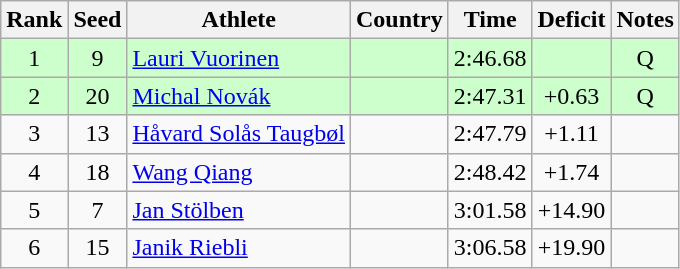<table class="wikitable sortable" style="text-align:center">
<tr>
<th>Rank</th>
<th>Seed</th>
<th>Athlete</th>
<th>Country</th>
<th>Time</th>
<th>Deficit</th>
<th>Notes</th>
</tr>
<tr bgcolor=ccffcc>
<td>1</td>
<td>9</td>
<td align=left><a href='#'>Lauri Vuorinen</a></td>
<td align=left></td>
<td>2:46.68</td>
<td></td>
<td>Q</td>
</tr>
<tr bgcolor=ccffcc>
<td>2</td>
<td>20</td>
<td align=left><a href='#'>Michal Novák</a></td>
<td align=left></td>
<td>2:47.31</td>
<td>+0.63</td>
<td>Q</td>
</tr>
<tr>
<td>3</td>
<td>13</td>
<td align=left><a href='#'>Håvard Solås Taugbøl</a></td>
<td align=left></td>
<td>2:47.79</td>
<td>+1.11</td>
<td></td>
</tr>
<tr>
<td>4</td>
<td>18</td>
<td align=left><a href='#'>Wang Qiang</a></td>
<td align=left></td>
<td>2:48.42</td>
<td>+1.74</td>
<td></td>
</tr>
<tr>
<td>5</td>
<td>7</td>
<td align=left><a href='#'>Jan Stölben</a></td>
<td align=left></td>
<td>3:01.58</td>
<td>+14.90</td>
<td></td>
</tr>
<tr>
<td>6</td>
<td>15</td>
<td align=left><a href='#'>Janik Riebli</a></td>
<td align=left></td>
<td>3:06.58</td>
<td>+19.90</td>
<td></td>
</tr>
</table>
